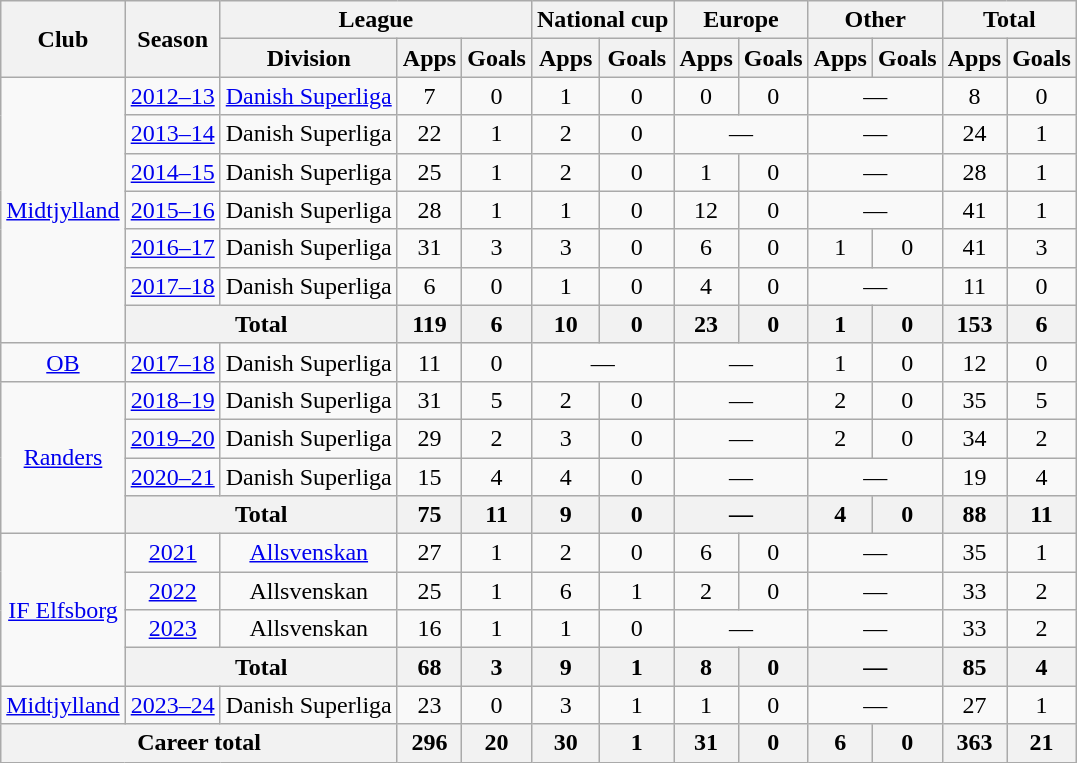<table class="wikitable" style="text-align:center">
<tr>
<th rowspan="2">Club</th>
<th rowspan="2">Season</th>
<th colspan="3">League</th>
<th colspan="2">National cup</th>
<th colspan="2">Europe</th>
<th colspan="2">Other</th>
<th colspan="2">Total</th>
</tr>
<tr>
<th>Division</th>
<th>Apps</th>
<th>Goals</th>
<th>Apps</th>
<th>Goals</th>
<th>Apps</th>
<th>Goals</th>
<th>Apps</th>
<th>Goals</th>
<th>Apps</th>
<th>Goals</th>
</tr>
<tr>
<td rowspan="7"><a href='#'>Midtjylland</a></td>
<td><a href='#'>2012–13</a></td>
<td><a href='#'>Danish Superliga</a></td>
<td>7</td>
<td>0</td>
<td>1</td>
<td>0</td>
<td>0</td>
<td>0</td>
<td colspan="2">—</td>
<td>8</td>
<td>0</td>
</tr>
<tr>
<td><a href='#'>2013–14</a></td>
<td>Danish Superliga</td>
<td>22</td>
<td>1</td>
<td>2</td>
<td>0</td>
<td colspan="2">—</td>
<td colspan="2">—</td>
<td>24</td>
<td>1</td>
</tr>
<tr>
<td><a href='#'>2014–15</a></td>
<td>Danish Superliga</td>
<td>25</td>
<td>1</td>
<td>2</td>
<td>0</td>
<td>1</td>
<td>0</td>
<td colspan="2">—</td>
<td>28</td>
<td>1</td>
</tr>
<tr>
<td><a href='#'>2015–16</a></td>
<td>Danish Superliga</td>
<td>28</td>
<td>1</td>
<td>1</td>
<td>0</td>
<td>12</td>
<td>0</td>
<td colspan="2">—</td>
<td>41</td>
<td>1</td>
</tr>
<tr>
<td><a href='#'>2016–17</a></td>
<td>Danish Superliga</td>
<td>31</td>
<td>3</td>
<td>3</td>
<td>0</td>
<td>6</td>
<td>0</td>
<td>1</td>
<td>0</td>
<td>41</td>
<td>3</td>
</tr>
<tr>
<td><a href='#'>2017–18</a></td>
<td>Danish Superliga</td>
<td>6</td>
<td>0</td>
<td>1</td>
<td>0</td>
<td>4</td>
<td>0</td>
<td colspan="2">—</td>
<td>11</td>
<td>0</td>
</tr>
<tr>
<th colspan="2">Total</th>
<th>119</th>
<th>6</th>
<th>10</th>
<th>0</th>
<th>23</th>
<th>0</th>
<th>1</th>
<th>0</th>
<th>153</th>
<th>6</th>
</tr>
<tr>
<td><a href='#'>OB</a></td>
<td><a href='#'>2017–18</a></td>
<td>Danish Superliga</td>
<td>11</td>
<td>0</td>
<td colspan="2">—</td>
<td colspan="2">—</td>
<td>1</td>
<td>0</td>
<td>12</td>
<td>0</td>
</tr>
<tr>
<td rowspan="4"><a href='#'>Randers</a></td>
<td><a href='#'>2018–19</a></td>
<td>Danish Superliga</td>
<td>31</td>
<td>5</td>
<td>2</td>
<td>0</td>
<td colspan="2">—</td>
<td>2</td>
<td>0</td>
<td>35</td>
<td>5</td>
</tr>
<tr>
<td><a href='#'>2019–20</a></td>
<td>Danish Superliga</td>
<td>29</td>
<td>2</td>
<td>3</td>
<td>0</td>
<td colspan="2">—</td>
<td>2</td>
<td>0</td>
<td>34</td>
<td>2</td>
</tr>
<tr>
<td><a href='#'>2020–21</a></td>
<td>Danish Superliga</td>
<td>15</td>
<td>4</td>
<td>4</td>
<td>0</td>
<td colspan="2">—</td>
<td colspan="2">—</td>
<td>19</td>
<td>4</td>
</tr>
<tr>
<th colspan="2">Total</th>
<th>75</th>
<th>11</th>
<th>9</th>
<th>0</th>
<th colspan="2">—</th>
<th>4</th>
<th>0</th>
<th>88</th>
<th>11</th>
</tr>
<tr>
<td rowspan="4"><a href='#'>IF Elfsborg</a></td>
<td><a href='#'>2021</a></td>
<td><a href='#'>Allsvenskan</a></td>
<td>27</td>
<td>1</td>
<td>2</td>
<td>0</td>
<td>6</td>
<td>0</td>
<td colspan="2">—</td>
<td>35</td>
<td>1</td>
</tr>
<tr>
<td><a href='#'>2022</a></td>
<td>Allsvenskan</td>
<td>25</td>
<td>1</td>
<td>6</td>
<td>1</td>
<td>2</td>
<td>0</td>
<td colspan="2">—</td>
<td>33</td>
<td>2</td>
</tr>
<tr>
<td><a href='#'>2023</a></td>
<td>Allsvenskan</td>
<td>16</td>
<td>1</td>
<td>1</td>
<td>0</td>
<td colspan="2">—</td>
<td colspan="2">—</td>
<td>33</td>
<td>2</td>
</tr>
<tr>
<th colspan="2">Total</th>
<th>68</th>
<th>3</th>
<th>9</th>
<th>1</th>
<th>8</th>
<th>0</th>
<th colspan="2">—</th>
<th>85</th>
<th>4</th>
</tr>
<tr>
<td><a href='#'>Midtjylland</a></td>
<td><a href='#'>2023–24</a></td>
<td>Danish Superliga</td>
<td>23</td>
<td>0</td>
<td>3</td>
<td>1</td>
<td>1</td>
<td>0</td>
<td colspan="2">—</td>
<td>27</td>
<td>1</td>
</tr>
<tr>
<th colspan="3">Career total</th>
<th>296</th>
<th>20</th>
<th>30</th>
<th>1</th>
<th>31</th>
<th>0</th>
<th>6</th>
<th>0</th>
<th>363</th>
<th>21</th>
</tr>
</table>
